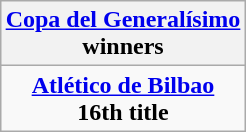<table class="wikitable" style="text-align: center; margin: 0 auto;">
<tr>
<th><a href='#'>Copa del Generalísimo</a><br>winners</th>
</tr>
<tr>
<td><strong><a href='#'>Atlético de Bilbao</a></strong><br><strong>16th title</strong></td>
</tr>
</table>
